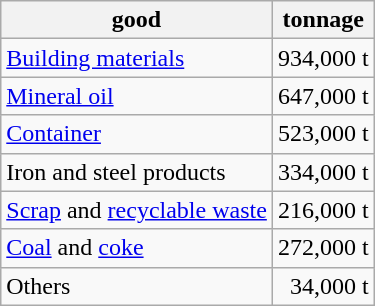<table class="wikitable">
<tr>
<th>good</th>
<th>tonnage</th>
</tr>
<tr>
<td><a href='#'>Building materials</a></td>
<td style="text-align:right">934,000 t</td>
</tr>
<tr>
<td><a href='#'>Mineral oil</a></td>
<td style="text-align:right">647,000 t</td>
</tr>
<tr>
<td><a href='#'>Container</a></td>
<td style="text-align:right">523,000 t</td>
</tr>
<tr>
<td>Iron and steel products</td>
<td style="text-align:right">334,000 t</td>
</tr>
<tr>
<td><a href='#'>Scrap</a> and <a href='#'>recyclable waste</a></td>
<td style="text-align:right">216,000 t</td>
</tr>
<tr>
<td><a href='#'>Coal</a> and <a href='#'>coke</a></td>
<td>272,000 t</td>
</tr>
<tr>
<td>Others</td>
<td style="text-align:right">34,000 t</td>
</tr>
</table>
